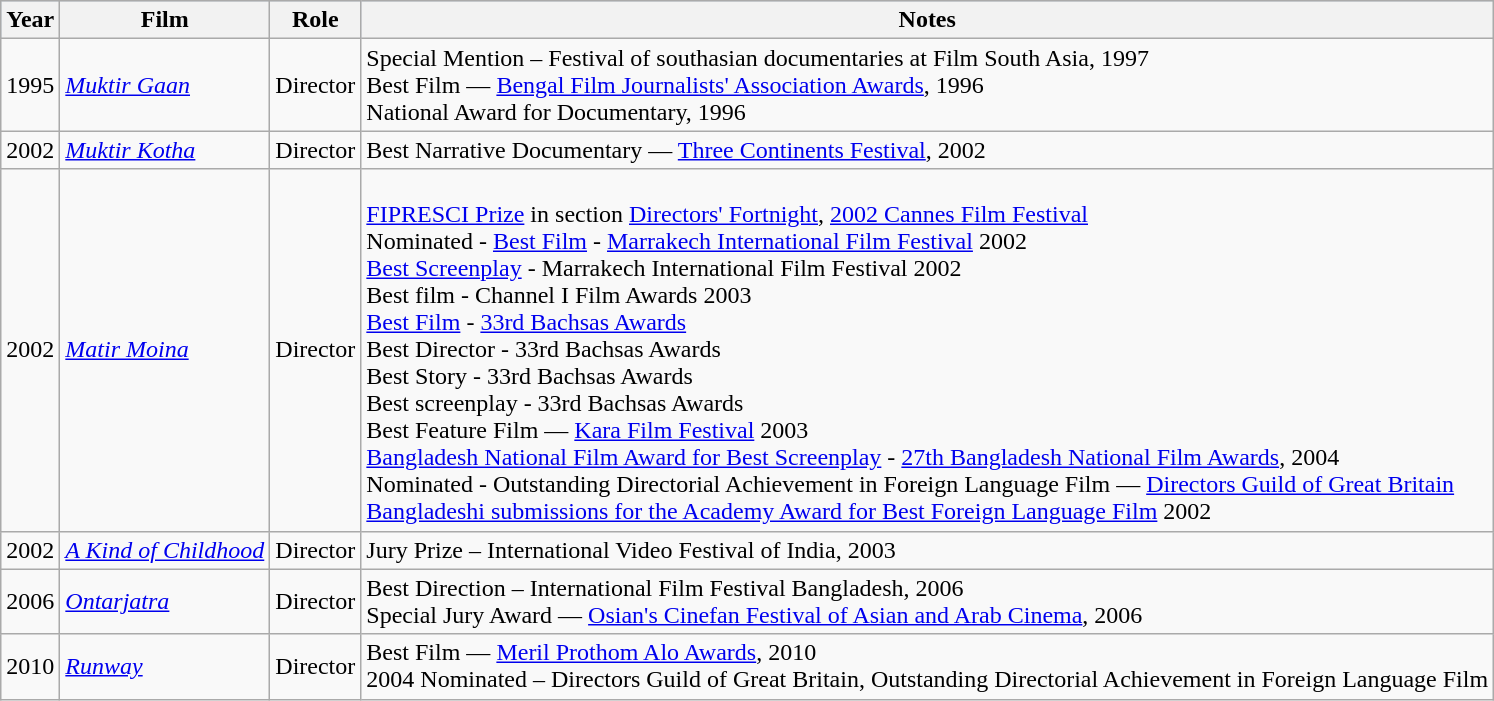<table class="wikitable">
<tr style="background:#B0C4DE;">
<th>Year</th>
<th>Film</th>
<th>Role</th>
<th>Notes</th>
</tr>
<tr>
<td style="text-align:center;">1995</td>
<td><em><a href='#'>Muktir Gaan</a></em></td>
<td>Director</td>
<td>Special Mention – Festival of southasian documentaries at Film South Asia, 1997<br> Best Film — <a href='#'>Bengal Film Journalists' Association Awards</a>, 1996 <br> National Award for Documentary, 1996</td>
</tr>
<tr>
<td style="text-align:center;">2002</td>
<td><em><a href='#'>Muktir Kotha</a></em></td>
<td>Director</td>
<td>Best Narrative Documentary — <a href='#'>Three Continents Festival</a>, 2002</td>
</tr>
<tr>
<td style="text-align:center;">2002</td>
<td><em><a href='#'>Matir Moina</a></em></td>
<td>Director</td>
<td><br><a href='#'>FIPRESCI Prize</a> in section <a href='#'>Directors' Fortnight</a>, <a href='#'>2002 Cannes Film Festival</a><br>
Nominated - <a href='#'>Best Film</a> - <a href='#'>Marrakech International Film Festival</a> 2002<br>
<a href='#'>Best Screenplay</a> - Marrakech International Film Festival 2002<br>
Best film - Channel I Film Awards 2003<br>
<a href='#'>Best Film</a> - <a href='#'>33rd Bachsas Awards</a><br>
Best Director - 33rd Bachsas Awards<br>
Best Story - 33rd Bachsas Awards<br>
Best screenplay - 33rd Bachsas Awards<br>
Best Feature Film — <a href='#'>Kara Film Festival</a> 2003<br>
<a href='#'>Bangladesh National Film Award for Best Screenplay</a> - <a href='#'>27th Bangladesh National Film Awards</a>, 2004<br>
Nominated - Outstanding Directorial Achievement in Foreign Language Film — <a href='#'>Directors Guild of Great Britain</a><br>
<a href='#'>Bangladeshi submissions for the Academy Award for Best Foreign Language Film</a> 2002</td>
</tr>
<tr>
<td style="text-align:center;">2002</td>
<td><em><a href='#'>A Kind of Childhood</a></em></td>
<td>Director</td>
<td>Jury Prize – International Video Festival of India, 2003</td>
</tr>
<tr>
<td style="text-align:center;">2006</td>
<td><em><a href='#'>Ontarjatra</a></em></td>
<td>Director</td>
<td>Best Direction – International Film Festival Bangladesh, 2006 <br> Special Jury Award — <a href='#'>Osian's Cinefan Festival of Asian and Arab Cinema</a>, 2006</td>
</tr>
<tr>
<td style="text-align:center;">2010</td>
<td><em><a href='#'>Runway</a></em></td>
<td>Director</td>
<td>Best Film — <a href='#'>Meril Prothom Alo Awards</a>, 2010 <br> 2004 Nominated – Directors Guild of Great Britain, Outstanding Directorial Achievement in Foreign Language Film</td>
</tr>
</table>
